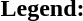<table class="toccolours" style="font-size:100%; white-space:nowrap;">
<tr>
<td><strong>Legend:</strong></td>
</tr>
<tr>
<td></td>
</tr>
<tr>
<td></td>
</tr>
</table>
